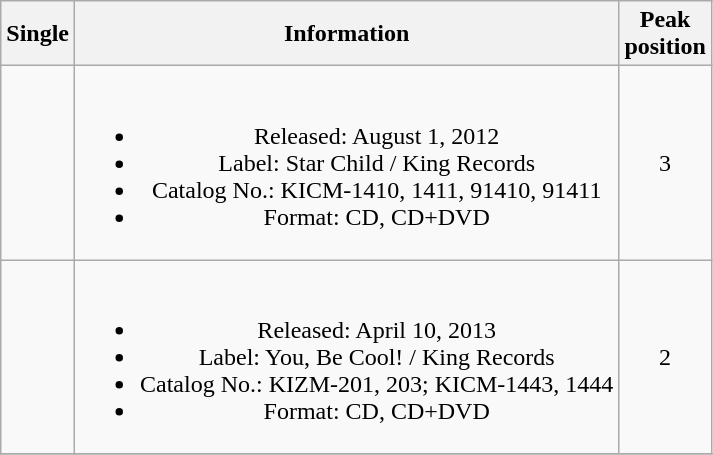<table class="wikitable" style="text-align: center">
<tr>
<th>Single</th>
<th>Information</th>
<th>Peak<br>position</th>
</tr>
<tr>
<td></td>
<td><br><ul><li>Released: August 1, 2012</li><li>Label: Star Child / King Records</li><li>Catalog No.: KICM-1410, 1411, 91410, 91411</li><li>Format: CD, CD+DVD</li></ul></td>
<td>3</td>
</tr>
<tr>
<td></td>
<td><br><ul><li>Released: April 10, 2013</li><li>Label: You, Be Cool! / King Records</li><li>Catalog No.: KIZM-201, 203; KICM-1443, 1444</li><li>Format: CD, CD+DVD</li></ul></td>
<td>2</td>
</tr>
<tr>
</tr>
</table>
